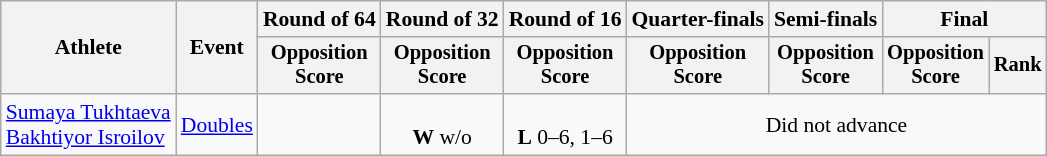<table class=wikitable style="font-size:90%; text-align:center;">
<tr>
<th rowspan="2">Athlete</th>
<th rowspan="2">Event</th>
<th>Round of 64</th>
<th>Round of 32</th>
<th>Round of 16</th>
<th>Quarter-finals</th>
<th>Semi-finals</th>
<th colspan=2>Final</th>
</tr>
<tr style="font-size:95%">
<th>Opposition<br>Score</th>
<th>Opposition<br>Score</th>
<th>Opposition<br>Score</th>
<th>Opposition<br>Score</th>
<th>Opposition<br>Score</th>
<th>Opposition<br>Score</th>
<th>Rank</th>
</tr>
<tr>
<td align=left><a href='#'>Sumaya Tukhtaeva</a><br><a href='#'>Bakhtiyor Isroilov</a></td>
<td align=left><a href='#'>Doubles</a></td>
<td></td>
<td><br><strong>W</strong> w/o</td>
<td><br><strong>L</strong> 0–6, 1–6</td>
<td colspan=4>Did not advance</td>
</tr>
</table>
